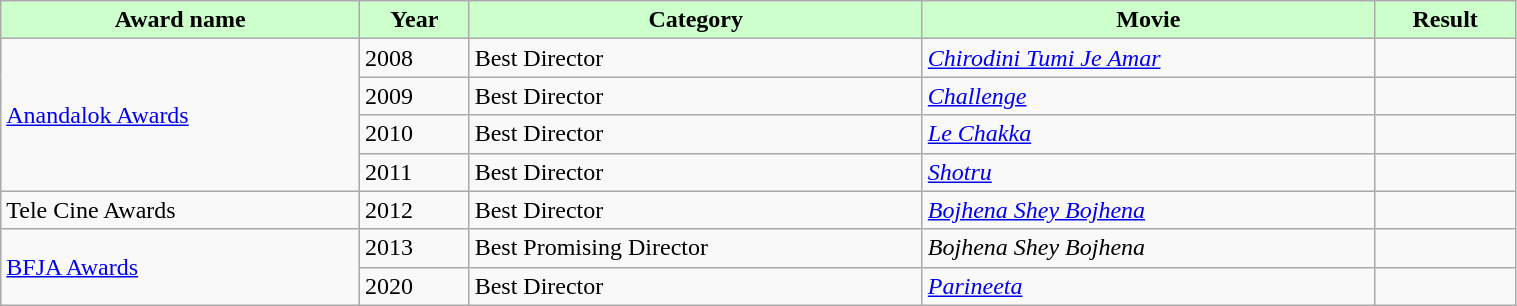<table class="wikitable sortable" style="width:80%;">
<tr style="background:#cfc; text-align:center;">
<td><strong>Award name</strong></td>
<td><strong>Year</strong></td>
<td><strong>Category</strong></td>
<td><strong>Movie</strong></td>
<td><strong>Result</strong></td>
</tr>
<tr>
<td rowspan="4"><a href='#'>Anandalok Awards</a></td>
<td>2008</td>
<td>Best Director</td>
<td><em><a href='#'>Chirodini Tumi Je Amar</a></em></td>
<td></td>
</tr>
<tr>
<td>2009</td>
<td>Best Director</td>
<td><em><a href='#'>Challenge</a></em></td>
<td></td>
</tr>
<tr>
<td>2010</td>
<td>Best Director</td>
<td><em><a href='#'>Le Chakka</a></em></td>
<td></td>
</tr>
<tr>
<td>2011</td>
<td>Best Director</td>
<td><em><a href='#'>Shotru</a></em></td>
<td></td>
</tr>
<tr>
<td>Tele Cine Awards</td>
<td>2012</td>
<td>Best Director</td>
<td><em><a href='#'>Bojhena Shey Bojhena</a></em></td>
<td></td>
</tr>
<tr>
<td rowspan="2"><a href='#'>BFJA Awards</a></td>
<td>2013</td>
<td>Best Promising Director</td>
<td><em>Bojhena Shey Bojhena</em></td>
<td></td>
</tr>
<tr>
<td>2020</td>
<td>Best Director</td>
<td><em><a href='#'>Parineeta</a></em></td>
<td></td>
</tr>
</table>
